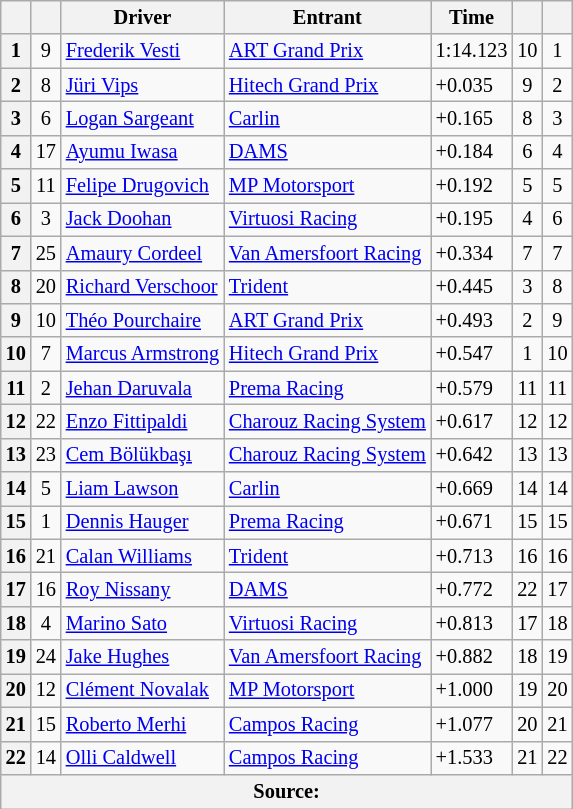<table class="wikitable" style="font-size:85%">
<tr>
<th scope="col"></th>
<th scope="col"></th>
<th scope="col">Driver</th>
<th scope="col">Entrant</th>
<th scope="col">Time</th>
<th scope="col"></th>
<th scope="col"></th>
</tr>
<tr>
<th>1</th>
<td align="center">9</td>
<td> <a href='#'>Frederik Vesti</a></td>
<td><a href='#'>ART Grand Prix</a></td>
<td>1:14.123</td>
<td align="center">10</td>
<td align="center">1</td>
</tr>
<tr>
<th>2</th>
<td align="center">8</td>
<td> <a href='#'>Jüri Vips</a></td>
<td><a href='#'>Hitech Grand Prix</a></td>
<td>+0.035</td>
<td align="center">9</td>
<td align="center">2</td>
</tr>
<tr>
<th>3</th>
<td align="center">6</td>
<td> <a href='#'>Logan Sargeant</a></td>
<td><a href='#'>Carlin</a></td>
<td>+0.165</td>
<td align="center">8</td>
<td align="center">3</td>
</tr>
<tr>
<th>4</th>
<td align="center">17</td>
<td> <a href='#'>Ayumu Iwasa</a></td>
<td><a href='#'>DAMS</a></td>
<td>+0.184</td>
<td align="center">6</td>
<td align="center">4</td>
</tr>
<tr>
<th>5</th>
<td align="center">11</td>
<td> <a href='#'>Felipe Drugovich</a></td>
<td><a href='#'>MP Motorsport</a></td>
<td>+0.192</td>
<td align="center">5</td>
<td align="center">5</td>
</tr>
<tr>
<th>6</th>
<td align="center">3</td>
<td> <a href='#'>Jack Doohan</a></td>
<td><a href='#'>Virtuosi Racing</a></td>
<td>+0.195</td>
<td align="center">4</td>
<td align="center">6</td>
</tr>
<tr>
<th>7</th>
<td align="center">25</td>
<td> <a href='#'>Amaury Cordeel</a></td>
<td><a href='#'>Van Amersfoort Racing</a></td>
<td>+0.334</td>
<td align="center">7</td>
<td align="center">7</td>
</tr>
<tr>
<th>8</th>
<td align="center">20</td>
<td> <a href='#'>Richard Verschoor</a></td>
<td><a href='#'>Trident</a></td>
<td>+0.445</td>
<td align="center">3</td>
<td align="center">8</td>
</tr>
<tr>
<th>9</th>
<td align="center">10</td>
<td> <a href='#'>Théo Pourchaire</a></td>
<td><a href='#'>ART Grand Prix</a></td>
<td>+0.493</td>
<td align="center">2</td>
<td align="center">9</td>
</tr>
<tr>
<th>10</th>
<td align="center">7</td>
<td> <a href='#'>Marcus Armstrong</a></td>
<td><a href='#'>Hitech Grand Prix</a></td>
<td>+0.547</td>
<td align="center">1</td>
<td align="center">10</td>
</tr>
<tr>
<th>11</th>
<td align="center">2</td>
<td> <a href='#'>Jehan Daruvala</a></td>
<td><a href='#'>Prema Racing</a></td>
<td>+0.579</td>
<td align="center">11</td>
<td align="center">11</td>
</tr>
<tr>
<th>12</th>
<td align="center">22</td>
<td> <a href='#'>Enzo Fittipaldi</a></td>
<td><a href='#'>Charouz Racing System</a></td>
<td>+0.617</td>
<td align="center">12</td>
<td align="center">12</td>
</tr>
<tr>
<th>13</th>
<td align="center">23</td>
<td> <a href='#'>Cem Bölükbaşı</a></td>
<td><a href='#'>Charouz Racing System</a></td>
<td>+0.642</td>
<td align="center">13</td>
<td align="center">13</td>
</tr>
<tr>
<th>14</th>
<td align="center">5</td>
<td> <a href='#'>Liam Lawson</a></td>
<td><a href='#'>Carlin</a></td>
<td>+0.669</td>
<td align="center">14</td>
<td align="center">14</td>
</tr>
<tr>
<th>15</th>
<td align="center">1</td>
<td> <a href='#'>Dennis Hauger</a></td>
<td><a href='#'>Prema Racing</a></td>
<td>+0.671</td>
<td align="center">15</td>
<td align="center">15</td>
</tr>
<tr>
<th>16</th>
<td align="center">21</td>
<td> <a href='#'>Calan Williams</a></td>
<td><a href='#'>Trident</a></td>
<td>+0.713</td>
<td align="center">16</td>
<td align="center">16</td>
</tr>
<tr>
<th>17</th>
<td align="center">16</td>
<td> <a href='#'>Roy Nissany</a></td>
<td><a href='#'>DAMS</a></td>
<td>+0.772</td>
<td align="center">22</td>
<td align="center">17</td>
</tr>
<tr>
<th>18</th>
<td align="center">4</td>
<td> <a href='#'>Marino Sato</a></td>
<td><a href='#'>Virtuosi Racing</a></td>
<td>+0.813</td>
<td align="center">17</td>
<td align="center">18</td>
</tr>
<tr>
<th>19</th>
<td align="center">24</td>
<td> <a href='#'>Jake Hughes</a></td>
<td><a href='#'>Van Amersfoort Racing</a></td>
<td>+0.882</td>
<td align="center">18</td>
<td align="center">19</td>
</tr>
<tr>
<th>20</th>
<td align="center">12</td>
<td> <a href='#'>Clément Novalak</a></td>
<td><a href='#'>MP Motorsport</a></td>
<td>+1.000</td>
<td align="center">19</td>
<td align="center">20</td>
</tr>
<tr>
<th>21</th>
<td align="center">15</td>
<td> <a href='#'>Roberto Merhi</a></td>
<td><a href='#'>Campos Racing</a></td>
<td>+1.077</td>
<td align="center">20</td>
<td align="center">21</td>
</tr>
<tr>
<th>22</th>
<td align="center">14</td>
<td> <a href='#'>Olli Caldwell</a></td>
<td><a href='#'>Campos Racing</a></td>
<td>+1.533</td>
<td align="center">21</td>
<td align="center">22</td>
</tr>
<tr>
<th colspan="7">Source:</th>
</tr>
</table>
